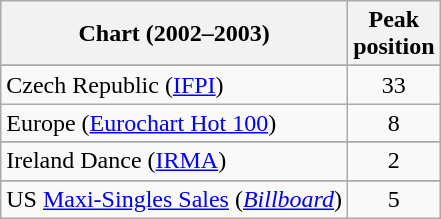<table class="wikitable sortable">
<tr>
<th>Chart (2002–2003)</th>
<th>Peak<br>position</th>
</tr>
<tr>
</tr>
<tr>
</tr>
<tr>
</tr>
<tr>
</tr>
<tr>
<td>Czech Republic (<a href='#'>IFPI</a>)</td>
<td align="center">33</td>
</tr>
<tr>
<td>Europe (<a href='#'>Eurochart Hot 100</a>)</td>
<td align="center">8</td>
</tr>
<tr>
</tr>
<tr>
</tr>
<tr>
</tr>
<tr>
<td>Ireland Dance (<a href='#'>IRMA</a>)</td>
<td align="center">2</td>
</tr>
<tr>
</tr>
<tr>
</tr>
<tr>
</tr>
<tr>
</tr>
<tr>
</tr>
<tr>
</tr>
<tr>
</tr>
<tr>
<td>US <a href='#'>Maxi-Singles Sales</a> (<em><a href='#'>Billboard</a></em>)</td>
<td align="center">5</td>
</tr>
</table>
